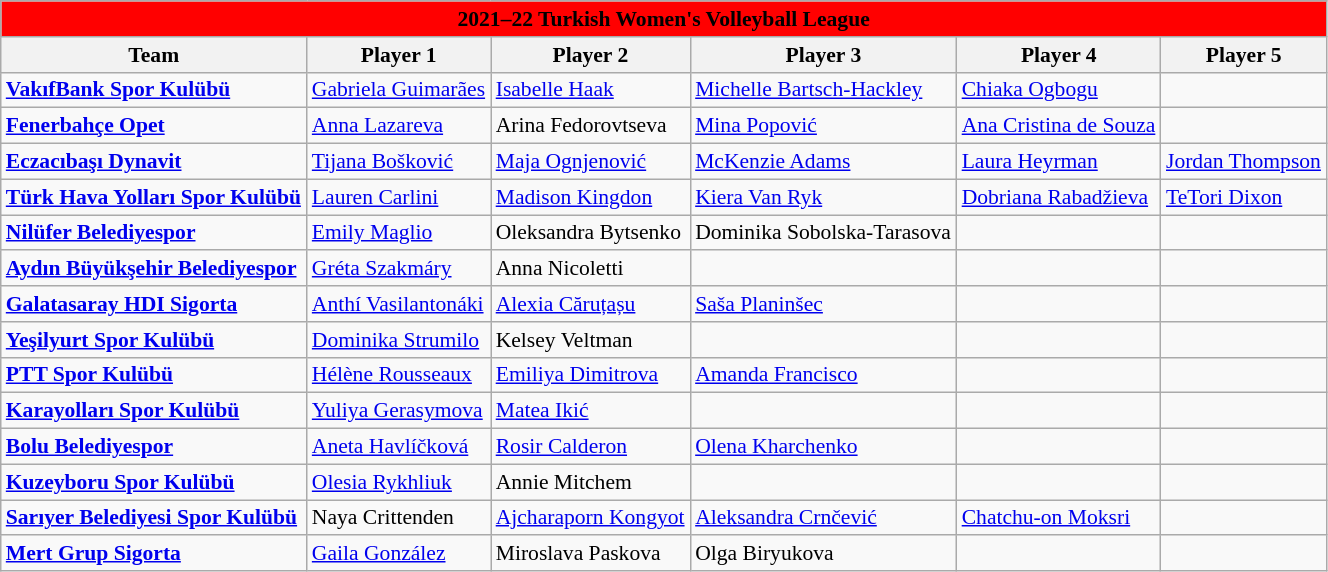<table class="wikitable" style="font-size:90%; width: 70%; text-align:left;">
<tr>
<th style=background:red colspan=6><span>2021–22 Turkish Women's Volleyball League</span></th>
</tr>
<tr>
<th>Team</th>
<th>Player 1</th>
<th>Player 2</th>
<th>Player 3</th>
<th>Player 4</th>
<th>Player 5</th>
</tr>
<tr>
<td><strong><a href='#'>VakıfBank Spor Kulübü</a></strong></td>
<td> <a href='#'>Gabriela Guimarães</a></td>
<td> <a href='#'>Isabelle Haak</a></td>
<td> <a href='#'>Michelle Bartsch-Hackley</a></td>
<td> <a href='#'>Chiaka Ogbogu</a></td>
<td></td>
</tr>
<tr>
<td><strong><a href='#'>Fenerbahçe Opet</a></strong></td>
<td> <a href='#'>Anna Lazareva</a></td>
<td> Arina Fedorovtseva</td>
<td> <a href='#'>Mina Popović</a></td>
<td> <a href='#'>Ana Cristina de Souza</a></td>
<td></td>
</tr>
<tr>
<td><strong><a href='#'>Eczacıbaşı Dynavit</a></strong></td>
<td> <a href='#'>Tijana Bošković</a></td>
<td> <a href='#'>Maja Ognjenović</a></td>
<td> <a href='#'>McKenzie Adams</a></td>
<td> <a href='#'>Laura Heyrman</a></td>
<td> <a href='#'>Jordan Thompson</a></td>
</tr>
<tr>
<td><strong><a href='#'>Türk Hava Yolları Spor Kulübü</a></strong></td>
<td> <a href='#'>Lauren Carlini</a></td>
<td> <a href='#'>Madison Kingdon</a></td>
<td> <a href='#'>Kiera Van Ryk</a></td>
<td> <a href='#'>Dobriana Rabadžieva</a></td>
<td> <a href='#'>TeTori Dixon</a></td>
</tr>
<tr>
<td><strong><a href='#'>Nilüfer Belediyespor</a></strong></td>
<td> <a href='#'>Emily Maglio</a></td>
<td> Oleksandra Bytsenko</td>
<td> Dominika Sobolska-Tarasova</td>
<td></td>
<td></td>
</tr>
<tr>
<td><strong><a href='#'>Aydın Büyükşehir Belediyespor</a></strong></td>
<td> <a href='#'>Gréta Szakmáry</a></td>
<td> Anna Nicoletti</td>
<td></td>
<td></td>
<td></td>
</tr>
<tr>
<td><strong><a href='#'>Galatasaray HDI Sigorta</a></strong></td>
<td> <a href='#'>Anthí Vasilantonáki</a></td>
<td> <a href='#'>Alexia Căruțașu</a></td>
<td> <a href='#'>Saša Planinšec</a></td>
<td></td>
<td></td>
</tr>
<tr>
<td><strong><a href='#'>Yeşilyurt Spor Kulübü</a></strong></td>
<td> <a href='#'>Dominika Strumilo</a></td>
<td> Kelsey Veltman</td>
<td></td>
<td></td>
<td></td>
</tr>
<tr>
<td><strong><a href='#'>PTT Spor Kulübü</a></strong></td>
<td> <a href='#'>Hélène Rousseaux</a></td>
<td> <a href='#'>Emiliya Dimitrova</a></td>
<td> <a href='#'>Amanda Francisco</a></td>
<td></td>
<td></td>
</tr>
<tr>
<td><strong><a href='#'>Karayolları Spor Kulübü</a></strong></td>
<td> <a href='#'>Yuliya Gerasymova</a></td>
<td> <a href='#'>Matea Ikić</a></td>
<td></td>
<td></td>
<td></td>
</tr>
<tr>
<td><strong><a href='#'>Bolu Belediyespor</a></strong></td>
<td> <a href='#'>Aneta Havlíčková</a></td>
<td> <a href='#'>Rosir Calderon</a></td>
<td> <a href='#'>Olena Kharchenko</a></td>
<td></td>
<td></td>
</tr>
<tr>
<td><strong><a href='#'>Kuzeyboru Spor Kulübü</a></strong></td>
<td> <a href='#'>Olesia Rykhliuk</a></td>
<td> Annie Mitchem</td>
<td></td>
<td></td>
<td></td>
</tr>
<tr>
<td><strong><a href='#'>Sarıyer Belediyesi Spor Kulübü</a></strong></td>
<td> Naya Crittenden</td>
<td> <a href='#'>Ajcharaporn Kongyot</a></td>
<td> <a href='#'>Aleksandra Crnčević</a></td>
<td> <a href='#'>Chatchu-on Moksri</a></td>
<td></td>
</tr>
<tr>
<td><strong><a href='#'>Mert Grup Sigorta</a></strong></td>
<td> <a href='#'>Gaila González</a></td>
<td> Miroslava Paskova</td>
<td> Olga Biryukova</td>
<td></td>
<td></td>
</tr>
</table>
